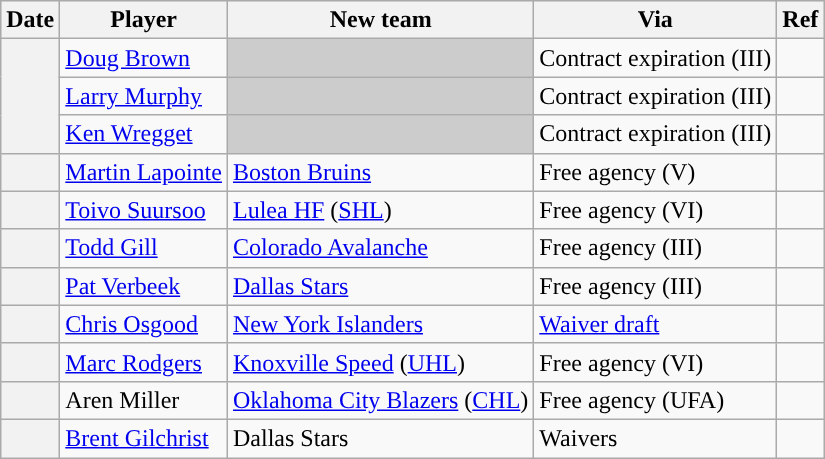<table class="wikitable plainrowheaders">
<tr style="background:#ddd; text-align:center;">
<th>Date</th>
<th>Player</th>
<th>New team</th>
<th>Via</th>
<th>Ref</th>
</tr>
<tr>
<th scope="row" rowspan=3></th>
<td><a href='#'>Doug Brown</a></td>
<td style="background:#ccc"></td>
<td>Contract expiration (III)</td>
<td></td>
</tr>
<tr>
<td><a href='#'>Larry Murphy</a></td>
<td style="background:#ccc"></td>
<td>Contract expiration (III)</td>
<td></td>
</tr>
<tr>
<td><a href='#'>Ken Wregget</a></td>
<td style="background:#ccc"></td>
<td>Contract expiration (III)</td>
<td></td>
</tr>
<tr>
<th scope="row"></th>
<td><a href='#'>Martin Lapointe</a></td>
<td><a href='#'>Boston Bruins</a></td>
<td>Free agency (V)</td>
<td></td>
</tr>
<tr>
<th scope="row"></th>
<td><a href='#'>Toivo Suursoo</a></td>
<td><a href='#'>Lulea HF</a> (<a href='#'>SHL</a>)</td>
<td>Free agency (VI)</td>
<td></td>
</tr>
<tr>
<th scope="row"></th>
<td><a href='#'>Todd Gill</a></td>
<td><a href='#'>Colorado Avalanche</a></td>
<td>Free agency (III)</td>
<td></td>
</tr>
<tr>
<th scope="row"></th>
<td><a href='#'>Pat Verbeek</a></td>
<td><a href='#'>Dallas Stars</a></td>
<td>Free agency (III)</td>
<td></td>
</tr>
<tr>
<th scope="row"></th>
<td><a href='#'>Chris Osgood</a></td>
<td><a href='#'>New York Islanders</a></td>
<td><a href='#'>Waiver draft</a></td>
<td></td>
</tr>
<tr>
<th scope="row"></th>
<td><a href='#'>Marc Rodgers</a></td>
<td><a href='#'>Knoxville Speed</a> (<a href='#'>UHL</a>)</td>
<td>Free agency (VI)</td>
<td></td>
</tr>
<tr>
<th scope="row"></th>
<td>Aren Miller</td>
<td><a href='#'>Oklahoma City Blazers</a> (<a href='#'>CHL</a>)</td>
<td>Free agency (UFA)</td>
<td></td>
</tr>
<tr>
<th scope="row"></th>
<td><a href='#'>Brent Gilchrist</a></td>
<td>Dallas Stars</td>
<td>Waivers</td>
<td></td>
</tr>
</table>
